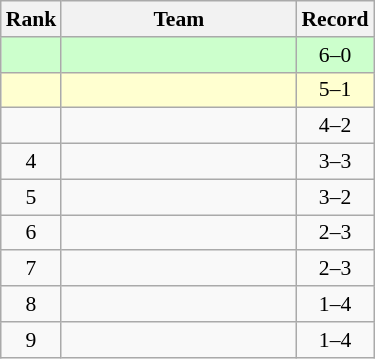<table class="wikitable" style="font-size:90%;">
<tr>
<th>Rank</th>
<th width=150px>Team</th>
<th>Record</th>
</tr>
<tr bgcolor=ccffcc>
<td align=center></td>
<td></td>
<td align=center>6–0</td>
</tr>
<tr bgcolor=ffffd0>
<td align=center></td>
<td></td>
<td align=center>5–1</td>
</tr>
<tr>
<td align=center></td>
<td></td>
<td align=center>4–2</td>
</tr>
<tr>
<td align=center>4</td>
<td></td>
<td align=center>3–3</td>
</tr>
<tr>
<td align=center>5</td>
<td></td>
<td align=center>3–2</td>
</tr>
<tr>
<td align=center>6</td>
<td></td>
<td align=center>2–3</td>
</tr>
<tr>
<td align=center>7</td>
<td></td>
<td align=center>2–3</td>
</tr>
<tr>
<td align=center>8</td>
<td></td>
<td align=center>1–4</td>
</tr>
<tr>
<td align=center>9</td>
<td></td>
<td align=center>1–4</td>
</tr>
</table>
